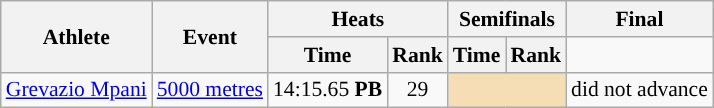<table class=wikitable style="font-size:90%;">
<tr>
<th rowspan=2>Athlete</th>
<th rowspan=2>Event</th>
<th colspan=2>Heats</th>
<th colspan=2>Semifinals</th>
<th colspan=2>Final</th>
</tr>
<tr>
<th>Time</th>
<th>Rank</th>
<th>Time</th>
<th>Rank</th>
</tr>
<tr>
<td><a href='#'>Grevazio Mpani</a></td>
<td><a href='#'>5000 metres</a></td>
<td align="center">14:15.65 <strong>PB</strong></td>
<td align="center">29</td>
<td bgcolor=wheat colspan=2></td>
<td align="center" colspan=2>did not advance</td>
</tr>
</table>
